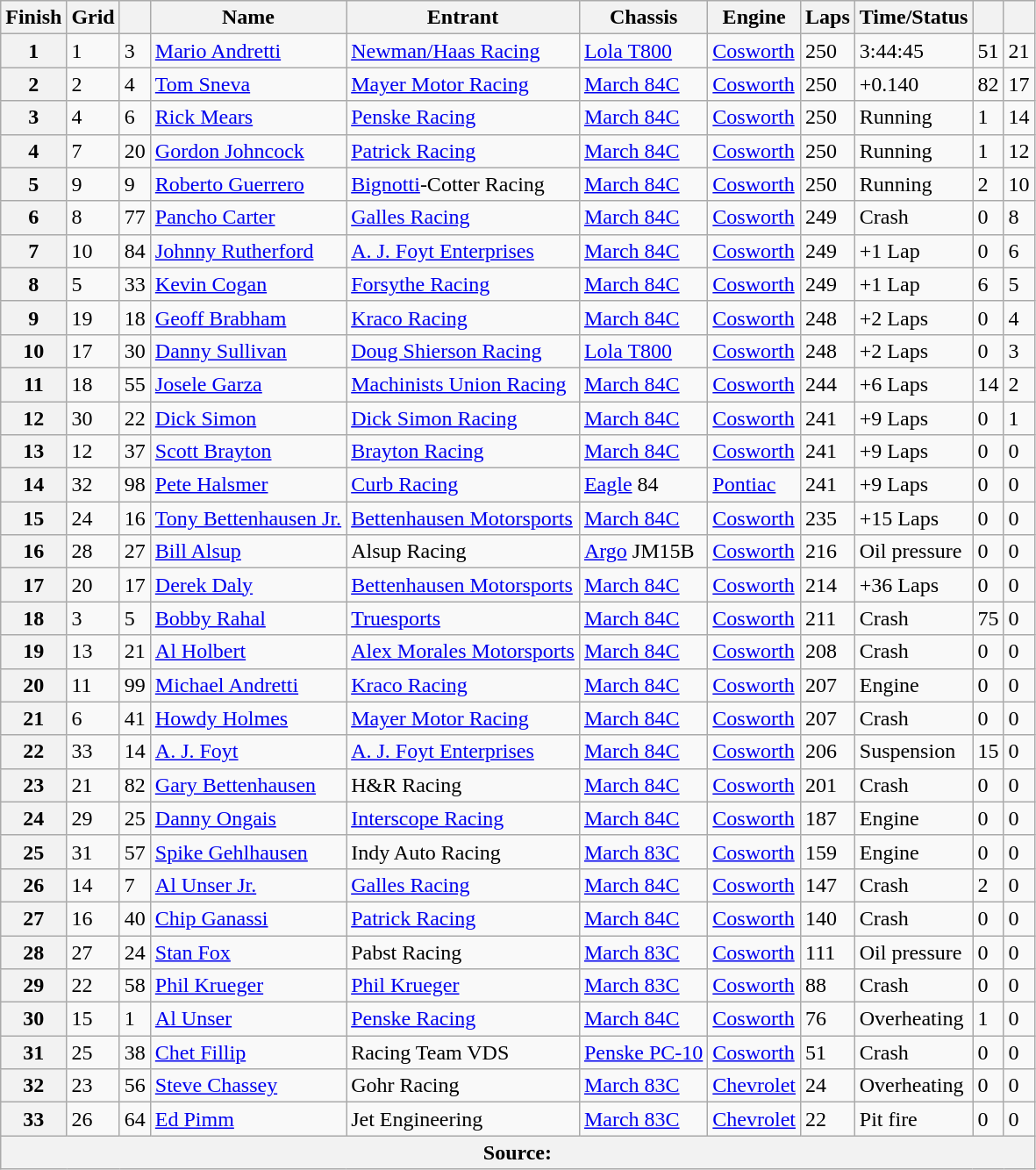<table class="wikitable">
<tr>
<th>Finish</th>
<th>Grid</th>
<th></th>
<th>Name</th>
<th>Entrant</th>
<th>Chassis</th>
<th>Engine</th>
<th>Laps</th>
<th>Time/Status</th>
<th></th>
<th></th>
</tr>
<tr>
<th>1</th>
<td>1</td>
<td>3</td>
<td> <a href='#'>Mario Andretti</a></td>
<td><a href='#'>Newman/Haas Racing</a></td>
<td><a href='#'>Lola T800</a></td>
<td><a href='#'>Cosworth</a></td>
<td>250</td>
<td>3:44:45</td>
<td>51</td>
<td>21</td>
</tr>
<tr>
<th>2</th>
<td>2</td>
<td>4</td>
<td> <a href='#'>Tom Sneva</a></td>
<td><a href='#'>Mayer Motor Racing</a></td>
<td><a href='#'>March 84C</a></td>
<td><a href='#'>Cosworth</a></td>
<td>250</td>
<td>+0.140</td>
<td>82</td>
<td>17</td>
</tr>
<tr>
<th>3</th>
<td>4</td>
<td>6</td>
<td> <a href='#'>Rick Mears</a></td>
<td><a href='#'>Penske Racing</a></td>
<td><a href='#'>March 84C</a></td>
<td><a href='#'>Cosworth</a></td>
<td>250</td>
<td>Running</td>
<td>1</td>
<td>14</td>
</tr>
<tr>
<th>4</th>
<td>7</td>
<td>20</td>
<td> <a href='#'>Gordon Johncock</a></td>
<td><a href='#'>Patrick Racing</a></td>
<td><a href='#'>March 84C</a></td>
<td><a href='#'>Cosworth</a></td>
<td>250</td>
<td>Running</td>
<td>1</td>
<td>12</td>
</tr>
<tr>
<th>5</th>
<td>9</td>
<td>9</td>
<td> <a href='#'>Roberto Guerrero</a></td>
<td><a href='#'>Bignotti</a>-Cotter Racing</td>
<td><a href='#'>March 84C</a></td>
<td><a href='#'>Cosworth</a></td>
<td>250</td>
<td>Running</td>
<td>2</td>
<td>10</td>
</tr>
<tr>
<th>6</th>
<td>8</td>
<td>77</td>
<td> <a href='#'>Pancho Carter</a></td>
<td><a href='#'>Galles Racing</a></td>
<td><a href='#'>March 84C</a></td>
<td><a href='#'>Cosworth</a></td>
<td>249</td>
<td>Crash</td>
<td>0</td>
<td>8</td>
</tr>
<tr>
<th>7</th>
<td>10</td>
<td>84</td>
<td> <a href='#'>Johnny Rutherford</a></td>
<td><a href='#'>A. J. Foyt Enterprises</a></td>
<td><a href='#'>March 84C</a></td>
<td><a href='#'>Cosworth</a></td>
<td>249</td>
<td>+1 Lap</td>
<td>0</td>
<td>6</td>
</tr>
<tr>
<th>8</th>
<td>5</td>
<td>33</td>
<td> <a href='#'>Kevin Cogan</a></td>
<td><a href='#'>Forsythe Racing</a></td>
<td><a href='#'>March 84C</a></td>
<td><a href='#'>Cosworth</a></td>
<td>249</td>
<td>+1 Lap</td>
<td>6</td>
<td>5</td>
</tr>
<tr>
<th>9</th>
<td>19</td>
<td>18</td>
<td> <a href='#'>Geoff Brabham</a></td>
<td><a href='#'>Kraco Racing</a></td>
<td><a href='#'>March 84C</a></td>
<td><a href='#'>Cosworth</a></td>
<td>248</td>
<td>+2 Laps</td>
<td>0</td>
<td>4</td>
</tr>
<tr>
<th>10</th>
<td>17</td>
<td>30</td>
<td> <a href='#'>Danny Sullivan</a></td>
<td><a href='#'>Doug Shierson Racing</a></td>
<td><a href='#'>Lola T800</a></td>
<td><a href='#'>Cosworth</a></td>
<td>248</td>
<td>+2 Laps</td>
<td>0</td>
<td>3</td>
</tr>
<tr>
<th>11</th>
<td>18</td>
<td>55</td>
<td> <a href='#'>Josele Garza</a></td>
<td><a href='#'>Machinists Union Racing</a></td>
<td><a href='#'>March 84C</a></td>
<td><a href='#'>Cosworth</a></td>
<td>244</td>
<td>+6 Laps</td>
<td>14</td>
<td>2</td>
</tr>
<tr>
<th>12</th>
<td>30</td>
<td>22</td>
<td> <a href='#'>Dick Simon</a></td>
<td><a href='#'>Dick Simon Racing</a></td>
<td><a href='#'>March 84C</a></td>
<td><a href='#'>Cosworth</a></td>
<td>241</td>
<td>+9 Laps</td>
<td>0</td>
<td>1</td>
</tr>
<tr>
<th>13</th>
<td>12</td>
<td>37</td>
<td> <a href='#'>Scott Brayton</a></td>
<td><a href='#'>Brayton Racing</a></td>
<td><a href='#'>March 84C</a></td>
<td><a href='#'>Cosworth</a></td>
<td>241</td>
<td>+9 Laps</td>
<td>0</td>
<td>0</td>
</tr>
<tr>
<th>14</th>
<td>32</td>
<td>98</td>
<td> <a href='#'>Pete Halsmer</a></td>
<td><a href='#'>Curb Racing</a></td>
<td><a href='#'>Eagle</a> 84</td>
<td><a href='#'>Pontiac</a></td>
<td>241</td>
<td>+9 Laps</td>
<td>0</td>
<td>0</td>
</tr>
<tr>
<th>15</th>
<td>24</td>
<td>16</td>
<td> <a href='#'>Tony Bettenhausen Jr.</a></td>
<td><a href='#'>Bettenhausen Motorsports</a></td>
<td><a href='#'>March 84C</a></td>
<td><a href='#'>Cosworth</a></td>
<td>235</td>
<td>+15 Laps</td>
<td>0</td>
<td>0</td>
</tr>
<tr>
<th>16</th>
<td>28</td>
<td>27</td>
<td> <a href='#'>Bill Alsup</a></td>
<td>Alsup Racing</td>
<td><a href='#'>Argo</a> JM15B</td>
<td><a href='#'>Cosworth</a></td>
<td>216</td>
<td>Oil pressure</td>
<td>0</td>
<td>0</td>
</tr>
<tr>
<th>17</th>
<td>20</td>
<td>17</td>
<td> <a href='#'>Derek Daly</a></td>
<td><a href='#'>Bettenhausen Motorsports</a></td>
<td><a href='#'>March 84C</a></td>
<td><a href='#'>Cosworth</a></td>
<td>214</td>
<td>+36 Laps</td>
<td>0</td>
<td>0</td>
</tr>
<tr>
<th>18</th>
<td>3</td>
<td>5</td>
<td> <a href='#'>Bobby Rahal</a></td>
<td><a href='#'>Truesports</a></td>
<td><a href='#'>March 84C</a></td>
<td><a href='#'>Cosworth</a></td>
<td>211</td>
<td>Crash</td>
<td>75</td>
<td>0</td>
</tr>
<tr>
<th>19</th>
<td>13</td>
<td>21</td>
<td> <a href='#'>Al Holbert</a></td>
<td><a href='#'>Alex Morales Motorsports</a></td>
<td><a href='#'>March 84C</a></td>
<td><a href='#'>Cosworth</a></td>
<td>208</td>
<td>Crash</td>
<td>0</td>
<td>0</td>
</tr>
<tr>
<th>20</th>
<td>11</td>
<td>99</td>
<td> <a href='#'>Michael Andretti</a></td>
<td><a href='#'>Kraco Racing</a></td>
<td><a href='#'>March 84C</a></td>
<td><a href='#'>Cosworth</a></td>
<td>207</td>
<td>Engine</td>
<td>0</td>
<td>0</td>
</tr>
<tr>
<th>21</th>
<td>6</td>
<td>41</td>
<td> <a href='#'>Howdy Holmes</a></td>
<td><a href='#'>Mayer Motor Racing</a></td>
<td><a href='#'>March 84C</a></td>
<td><a href='#'>Cosworth</a></td>
<td>207</td>
<td>Crash</td>
<td>0</td>
<td>0</td>
</tr>
<tr>
<th>22</th>
<td>33</td>
<td>14</td>
<td> <a href='#'>A. J. Foyt</a></td>
<td><a href='#'>A. J. Foyt Enterprises</a></td>
<td><a href='#'>March 84C</a></td>
<td><a href='#'>Cosworth</a></td>
<td>206</td>
<td>Suspension</td>
<td>15</td>
<td>0</td>
</tr>
<tr>
<th>23</th>
<td>21</td>
<td>82</td>
<td> <a href='#'>Gary Bettenhausen</a></td>
<td>H&R Racing</td>
<td><a href='#'>March 84C</a></td>
<td><a href='#'>Cosworth</a></td>
<td>201</td>
<td>Crash</td>
<td>0</td>
<td>0</td>
</tr>
<tr>
<th>24</th>
<td>29</td>
<td>25</td>
<td> <a href='#'>Danny Ongais</a></td>
<td><a href='#'>Interscope Racing</a></td>
<td><a href='#'>March 84C</a></td>
<td><a href='#'>Cosworth</a></td>
<td>187</td>
<td>Engine</td>
<td>0</td>
<td>0</td>
</tr>
<tr>
<th>25</th>
<td>31</td>
<td>57</td>
<td> <a href='#'>Spike Gehlhausen</a></td>
<td>Indy Auto Racing</td>
<td><a href='#'>March 83C</a></td>
<td><a href='#'>Cosworth</a></td>
<td>159</td>
<td>Engine</td>
<td>0</td>
<td>0</td>
</tr>
<tr>
<th>26</th>
<td>14</td>
<td>7</td>
<td> <a href='#'>Al Unser Jr.</a></td>
<td><a href='#'>Galles Racing</a></td>
<td><a href='#'>March 84C</a></td>
<td><a href='#'>Cosworth</a></td>
<td>147</td>
<td>Crash</td>
<td>2</td>
<td>0</td>
</tr>
<tr>
<th>27</th>
<td>16</td>
<td>40</td>
<td> <a href='#'>Chip Ganassi</a></td>
<td><a href='#'>Patrick Racing</a></td>
<td><a href='#'>March 84C</a></td>
<td><a href='#'>Cosworth</a></td>
<td>140</td>
<td>Crash</td>
<td>0</td>
<td>0</td>
</tr>
<tr>
<th>28</th>
<td>27</td>
<td>24</td>
<td> <a href='#'>Stan Fox</a></td>
<td>Pabst Racing</td>
<td><a href='#'>March 83C</a></td>
<td><a href='#'>Cosworth</a></td>
<td>111</td>
<td>Oil pressure</td>
<td>0</td>
<td>0</td>
</tr>
<tr>
<th>29</th>
<td>22</td>
<td>58</td>
<td> <a href='#'>Phil Krueger</a></td>
<td><a href='#'>Phil Krueger</a></td>
<td><a href='#'>March 83C</a></td>
<td><a href='#'>Cosworth</a></td>
<td>88</td>
<td>Crash</td>
<td>0</td>
<td>0</td>
</tr>
<tr>
<th>30</th>
<td>15</td>
<td>1</td>
<td> <a href='#'>Al Unser</a></td>
<td><a href='#'>Penske Racing</a></td>
<td><a href='#'>March 84C</a></td>
<td><a href='#'>Cosworth</a></td>
<td>76</td>
<td>Overheating</td>
<td>1</td>
<td>0</td>
</tr>
<tr>
<th>31</th>
<td>25</td>
<td>38</td>
<td> <a href='#'>Chet Fillip</a></td>
<td>Racing Team VDS</td>
<td><a href='#'>Penske PC-10</a></td>
<td><a href='#'>Cosworth</a></td>
<td>51</td>
<td>Crash</td>
<td>0</td>
<td>0</td>
</tr>
<tr>
<th>32</th>
<td>23</td>
<td>56</td>
<td> <a href='#'>Steve Chassey</a></td>
<td>Gohr Racing</td>
<td><a href='#'>March 83C</a></td>
<td><a href='#'>Chevrolet</a></td>
<td>24</td>
<td>Overheating</td>
<td>0</td>
<td>0</td>
</tr>
<tr>
<th>33</th>
<td>26</td>
<td>64</td>
<td> <a href='#'>Ed Pimm</a></td>
<td>Jet Engineering</td>
<td><a href='#'>March 83C</a></td>
<td><a href='#'>Chevrolet</a></td>
<td>22</td>
<td>Pit fire</td>
<td>0</td>
<td>0</td>
</tr>
<tr>
<th colspan=11>Source:</th>
</tr>
</table>
